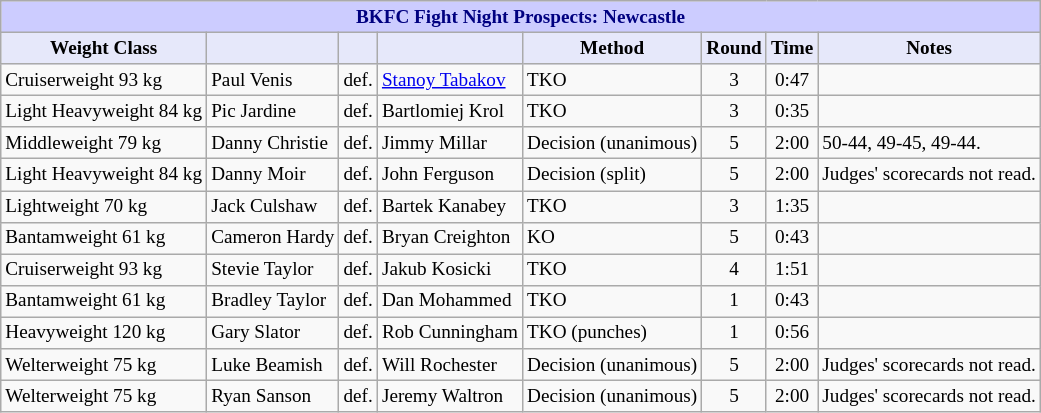<table class="wikitable" style="font-size: 80%;">
<tr>
<th colspan="8" style="background-color: #ccf; color: #000080; text-align: center;"><strong>BKFC Fight Night Prospects: Newcastle</strong></th>
</tr>
<tr>
<th colspan="1" style="background-color: #E6E8FA; color: #000000; text-align: center;">Weight Class</th>
<th colspan="1" style="background-color: #E6E8FA; color: #000000; text-align: center;"></th>
<th colspan="1" style="background-color: #E6E8FA; color: #000000; text-align: center;"></th>
<th colspan="1" style="background-color: #E6E8FA; color: #000000; text-align: center;"></th>
<th colspan="1" style="background-color: #E6E8FA; color: #000000; text-align: center;">Method</th>
<th colspan="1" style="background-color: #E6E8FA; color: #000000; text-align: center;">Round</th>
<th colspan="1" style="background-color: #E6E8FA; color: #000000; text-align: center;">Time</th>
<th colspan="1" style="background-color: #E6E8FA; color: #000000; text-align: center;">Notes</th>
</tr>
<tr>
<td>Cruiserweight 93 kg</td>
<td> Paul Venis</td>
<td align="center">def.</td>
<td> <a href='#'>Stanoy Tabakov</a></td>
<td>TKO</td>
<td align="center">3</td>
<td align="center">0:47</td>
<td></td>
</tr>
<tr>
<td>Light Heavyweight 84 kg</td>
<td> Pic Jardine</td>
<td>def.</td>
<td> Bartlomiej Krol</td>
<td>TKO</td>
<td align="center">3</td>
<td align="center">0:35</td>
<td></td>
</tr>
<tr>
<td>Middleweight 79 kg</td>
<td> Danny Christie</td>
<td>def.</td>
<td> Jimmy Millar</td>
<td>Decision (unanimous)</td>
<td align="center">5</td>
<td align="center">2:00</td>
<td>50-44, 49-45, 49-44.</td>
</tr>
<tr>
<td>Light Heavyweight 84 kg</td>
<td> Danny Moir</td>
<td>def.</td>
<td> John Ferguson</td>
<td>Decision (split)</td>
<td align="center">5</td>
<td align="center">2:00</td>
<td>Judges' scorecards not read.</td>
</tr>
<tr>
<td>Lightweight 70 kg</td>
<td> Jack Culshaw</td>
<td>def.</td>
<td> Bartek Kanabey</td>
<td>TKO</td>
<td align="center">3</td>
<td align="center">1:35</td>
<td></td>
</tr>
<tr>
<td>Bantamweight 61 kg</td>
<td> Cameron Hardy</td>
<td>def.</td>
<td> Bryan Creighton</td>
<td>KO</td>
<td align="center">5</td>
<td align="center">0:43</td>
<td></td>
</tr>
<tr>
<td>Cruiserweight 93 kg</td>
<td> Stevie Taylor</td>
<td>def.</td>
<td> Jakub Kosicki</td>
<td>TKO</td>
<td align="center">4</td>
<td align="center">1:51</td>
<td></td>
</tr>
<tr>
<td>Bantamweight 61 kg</td>
<td> Bradley Taylor</td>
<td>def.</td>
<td> Dan Mohammed</td>
<td>TKO</td>
<td align="center">1</td>
<td align="center">0:43</td>
<td></td>
</tr>
<tr>
<td>Heavyweight 120 kg</td>
<td> Gary Slator</td>
<td>def.</td>
<td> Rob Cunningham</td>
<td>TKO (punches)</td>
<td align="center">1</td>
<td align="center">0:56</td>
<td></td>
</tr>
<tr>
<td>Welterweight 75 kg</td>
<td> Luke Beamish</td>
<td>def.</td>
<td> Will Rochester</td>
<td>Decision (unanimous)</td>
<td align="center">5</td>
<td align="center">2:00</td>
<td>Judges' scorecards not read.</td>
</tr>
<tr>
<td>Welterweight 75 kg</td>
<td> Ryan Sanson</td>
<td>def.</td>
<td> Jeremy Waltron</td>
<td>Decision (unanimous)</td>
<td align="center">5</td>
<td align="center">2:00</td>
<td>Judges' scorecards not read.</td>
</tr>
</table>
